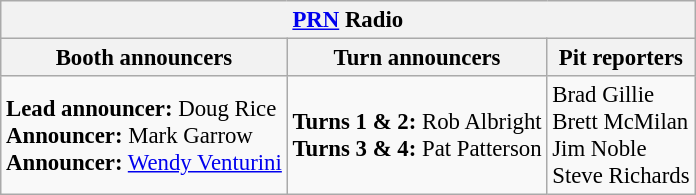<table class="wikitable" style="font-size: 95%">
<tr>
<th colspan="3"><a href='#'>PRN</a> Radio</th>
</tr>
<tr>
<th>Booth announcers</th>
<th>Turn announcers</th>
<th>Pit reporters</th>
</tr>
<tr>
<td><strong>Lead announcer:</strong> Doug Rice<br><strong>Announcer:</strong> Mark Garrow<br><strong>Announcer:</strong> <a href='#'>Wendy Venturini</a></td>
<td><strong>Turns 1 & 2:</strong> Rob Albright<br><strong>Turns 3 & 4:</strong> Pat Patterson</td>
<td>Brad Gillie<br>Brett McMilan<br>Jim Noble<br>Steve Richards</td>
</tr>
</table>
